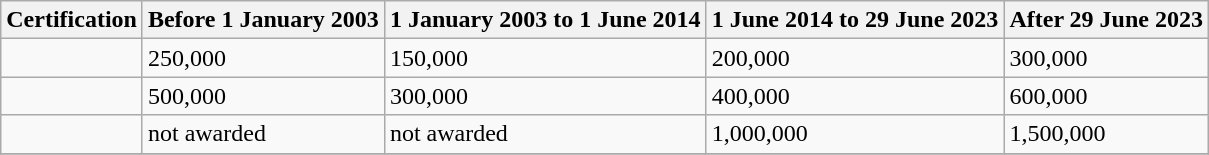<table class=wikitable>
<tr>
<th>Certification</th>
<th>Before 1 January 2003</th>
<th>1 January 2003 to 1 June 2014</th>
<th>1 June 2014 to 29 June 2023</th>
<th>After 29 June 2023</th>
</tr>
<tr>
<td></td>
<td>250,000</td>
<td>150,000</td>
<td>200,000</td>
<td>300,000</td>
</tr>
<tr>
<td></td>
<td>500,000</td>
<td>300,000</td>
<td>400,000</td>
<td>600,000</td>
</tr>
<tr>
<td></td>
<td>not awarded</td>
<td>not awarded</td>
<td>1,000,000</td>
<td>1,500,000</td>
</tr>
<tr>
</tr>
</table>
